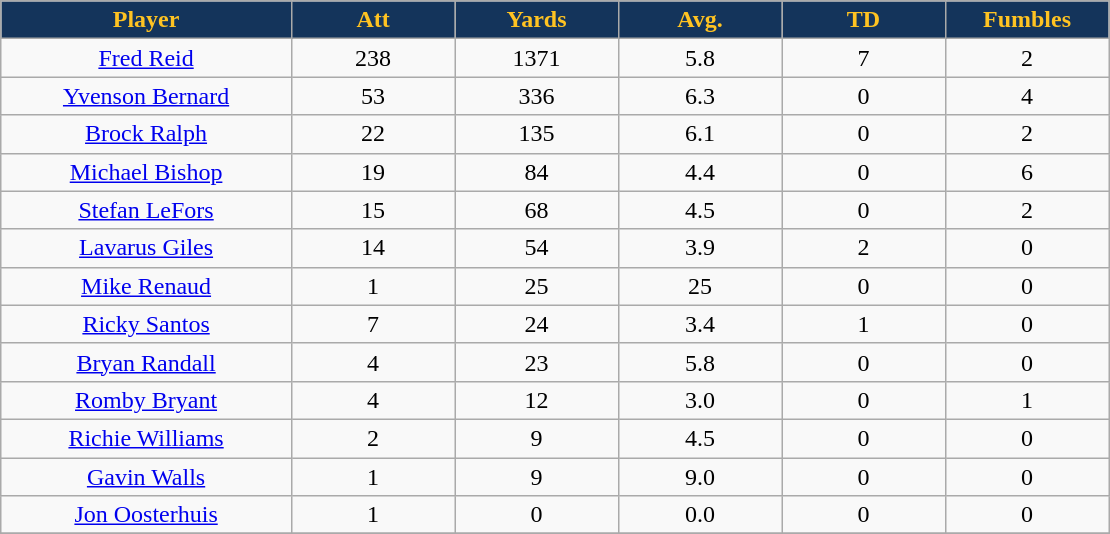<table class="wikitable sortable sortable">
<tr>
<th style="background:#14345B;color:#ffc322;" width="16%">Player</th>
<th style="background:#14345B;color:#ffc322;" width="9%">Att</th>
<th style="background:#14345B;color:#ffc322;" width="9%">Yards</th>
<th style="background:#14345B;color:#ffc322;" width="9%">Avg.</th>
<th style="background:#14345B;color:#ffc322;" width="9%">TD</th>
<th style="background:#14345B;color:#ffc322;" width="9%">Fumbles</th>
</tr>
<tr align="center">
<td><a href='#'>Fred Reid</a></td>
<td>238</td>
<td>1371</td>
<td>5.8</td>
<td>7</td>
<td>2</td>
</tr>
<tr align="center">
<td><a href='#'>Yvenson Bernard</a></td>
<td>53</td>
<td>336</td>
<td>6.3</td>
<td>0</td>
<td>4</td>
</tr>
<tr align="center">
<td><a href='#'>Brock Ralph</a></td>
<td>22</td>
<td>135</td>
<td>6.1</td>
<td>0</td>
<td>2</td>
</tr>
<tr align="center">
<td><a href='#'>Michael Bishop</a></td>
<td>19</td>
<td>84</td>
<td>4.4</td>
<td>0</td>
<td>6</td>
</tr>
<tr align="center">
<td><a href='#'>Stefan LeFors</a></td>
<td>15</td>
<td>68</td>
<td>4.5</td>
<td>0</td>
<td>2</td>
</tr>
<tr align="center">
<td><a href='#'>Lavarus Giles</a></td>
<td>14</td>
<td>54</td>
<td>3.9</td>
<td>2</td>
<td>0</td>
</tr>
<tr align="center">
<td><a href='#'>Mike Renaud</a></td>
<td>1</td>
<td>25</td>
<td>25</td>
<td>0</td>
<td>0</td>
</tr>
<tr align="center">
<td><a href='#'>Ricky Santos</a></td>
<td>7</td>
<td>24</td>
<td>3.4</td>
<td>1</td>
<td>0</td>
</tr>
<tr align="center">
<td><a href='#'>Bryan Randall</a></td>
<td>4</td>
<td>23</td>
<td>5.8</td>
<td>0</td>
<td>0</td>
</tr>
<tr align="center">
<td><a href='#'>Romby Bryant</a></td>
<td>4</td>
<td>12</td>
<td>3.0</td>
<td>0</td>
<td>1</td>
</tr>
<tr align="center">
<td><a href='#'>Richie Williams</a></td>
<td>2</td>
<td>9</td>
<td>4.5</td>
<td>0</td>
<td>0</td>
</tr>
<tr align="center">
<td><a href='#'>Gavin Walls</a></td>
<td>1</td>
<td>9</td>
<td>9.0</td>
<td>0</td>
<td>0</td>
</tr>
<tr align="center">
<td><a href='#'>Jon Oosterhuis</a></td>
<td>1</td>
<td>0</td>
<td>0.0</td>
<td>0</td>
<td>0</td>
</tr>
<tr align="center">
</tr>
</table>
